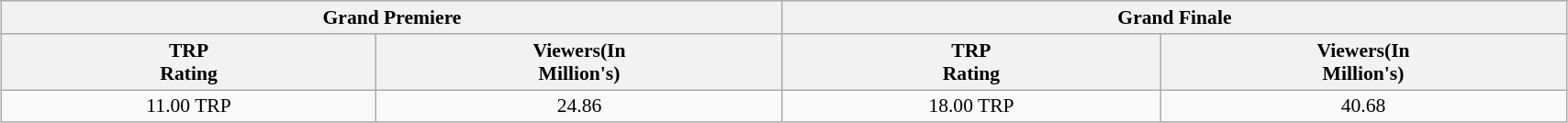<table class="wikitable" style="font-size:90%; text-align:center; width: 90%; margin-left: auto; margin-right: auto;style=width:50em ">
<tr>
<th colspan="2">Grand Premiere</th>
<th colspan="2">Grand Finale</th>
</tr>
<tr>
<th>TRP<br>Rating</th>
<th>Viewers(In<br>Million's)</th>
<th>TRP<br>Rating</th>
<th>Viewers(In<br>Million's)</th>
</tr>
<tr>
<td>11.00 TRP</td>
<td>24.86</td>
<td>18.00 TRP</td>
<td>40.68</td>
</tr>
</table>
